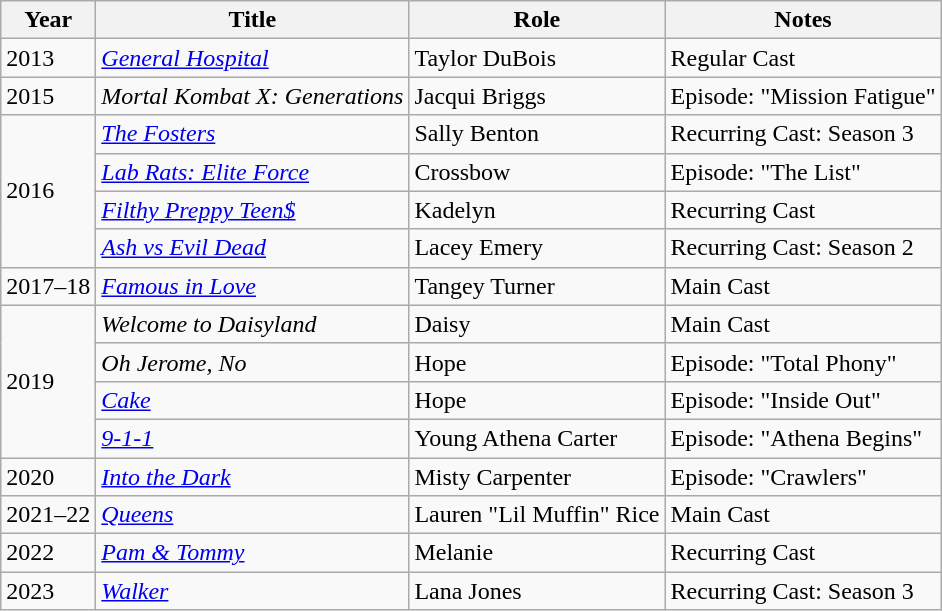<table class="wikitable sortable">
<tr>
<th>Year</th>
<th>Title</th>
<th>Role</th>
<th>Notes</th>
</tr>
<tr>
<td>2013</td>
<td><em><a href='#'>General Hospital</a></em></td>
<td>Taylor DuBois</td>
<td>Regular Cast</td>
</tr>
<tr>
<td>2015</td>
<td><em>Mortal Kombat X: Generations</em></td>
<td>Jacqui Briggs</td>
<td>Episode: "Mission Fatigue"</td>
</tr>
<tr>
<td rowspan="4">2016</td>
<td><em><a href='#'>The Fosters</a></em></td>
<td>Sally Benton</td>
<td>Recurring Cast: Season 3</td>
</tr>
<tr>
<td><em><a href='#'>Lab Rats: Elite Force</a></em></td>
<td>Crossbow</td>
<td>Episode: "The List"</td>
</tr>
<tr>
<td><em><a href='#'>Filthy Preppy Teen$</a></em></td>
<td>Kadelyn</td>
<td>Recurring Cast</td>
</tr>
<tr>
<td><em><a href='#'>Ash vs Evil Dead</a></em></td>
<td>Lacey Emery</td>
<td>Recurring Cast: Season 2</td>
</tr>
<tr>
<td>2017–18</td>
<td><em><a href='#'>Famous in Love</a></em></td>
<td>Tangey Turner</td>
<td>Main Cast</td>
</tr>
<tr>
<td rowspan="4">2019</td>
<td><em>Welcome to Daisyland</em></td>
<td>Daisy</td>
<td>Main Cast</td>
</tr>
<tr>
<td><em>Oh Jerome, No</em></td>
<td>Hope</td>
<td>Episode: "Total Phony"</td>
</tr>
<tr>
<td><a href='#'><em>Cake</em></a></td>
<td>Hope</td>
<td>Episode: "Inside Out"</td>
</tr>
<tr>
<td><em><a href='#'>9-1-1</a></em></td>
<td>Young Athena Carter</td>
<td>Episode: "Athena Begins"</td>
</tr>
<tr>
<td>2020</td>
<td><em><a href='#'>Into the Dark</a></em></td>
<td>Misty Carpenter</td>
<td>Episode: "Crawlers"</td>
</tr>
<tr>
<td>2021–22</td>
<td><em><a href='#'>Queens</a></em></td>
<td>Lauren "Lil Muffin" Rice</td>
<td>Main Cast</td>
</tr>
<tr>
<td>2022</td>
<td><em><a href='#'>Pam & Tommy</a></em></td>
<td>Melanie</td>
<td>Recurring Cast</td>
</tr>
<tr>
<td>2023</td>
<td><em><a href='#'>Walker</a></em></td>
<td>Lana Jones</td>
<td>Recurring Cast: Season 3</td>
</tr>
</table>
